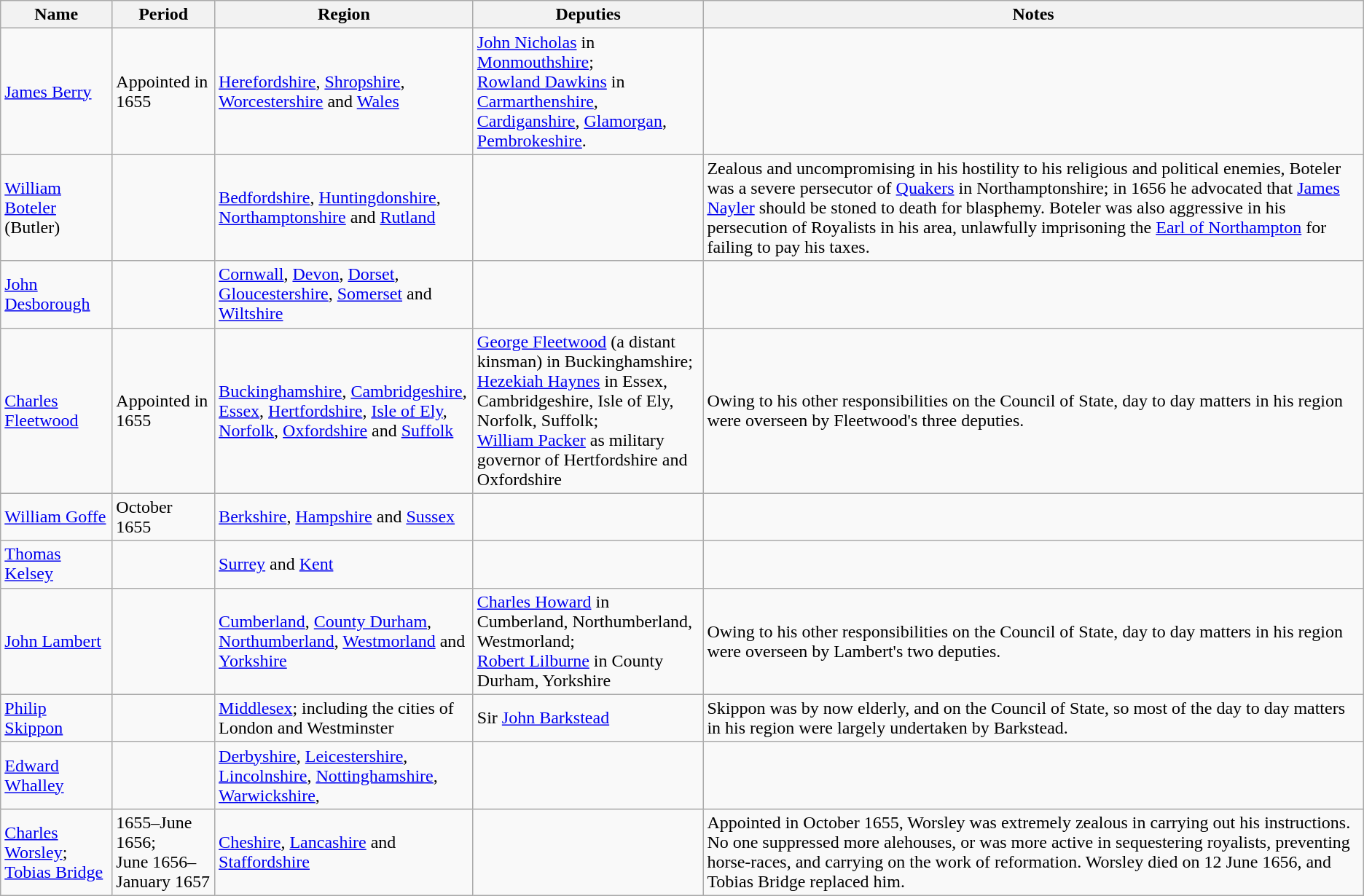<table class="wikitable">
<tr>
<th>Name</th>
<th>Period</th>
<th>Region</th>
<th>Deputies</th>
<th>Notes</th>
</tr>
<tr>
<td><a href='#'>James Berry</a></td>
<td>Appointed in 1655</td>
<td><a href='#'>Herefordshire</a>, <a href='#'>Shropshire</a>, <a href='#'>Worcestershire</a> and <a href='#'>Wales</a></td>
<td><a href='#'>John Nicholas</a> in <a href='#'>Monmouthshire</a>;<br><a href='#'>Rowland Dawkins</a> in <a href='#'>Carmarthenshire</a>, <a href='#'>Cardiganshire</a>, <a href='#'>Glamorgan</a>, <a href='#'>Pembrokeshire</a>.</td>
<td> </td>
</tr>
<tr>
<td><a href='#'>William Boteler</a> (Butler)</td>
<td> </td>
<td><a href='#'>Bedfordshire</a>, <a href='#'>Huntingdonshire</a>, <a href='#'>Northamptonshire</a> and <a href='#'>Rutland</a></td>
<td> </td>
<td>Zealous and uncompromising in his hostility to his religious and political enemies, Boteler was a severe persecutor of <a href='#'>Quakers</a> in Northamptonshire; in 1656 he advocated that <a href='#'>James Nayler</a> should be stoned to death for blasphemy. Boteler was also aggressive in his persecution of Royalists in his area, unlawfully imprisoning the <a href='#'>Earl of Northampton</a> for failing to pay his taxes.</td>
</tr>
<tr>
<td><a href='#'>John Desborough</a></td>
<td> </td>
<td><a href='#'>Cornwall</a>, <a href='#'>Devon</a>, <a href='#'>Dorset</a>, <a href='#'>Gloucestershire</a>, <a href='#'>Somerset</a> and <a href='#'>Wiltshire</a></td>
<td> </td>
<td> </td>
</tr>
<tr>
<td><a href='#'>Charles Fleetwood</a></td>
<td>Appointed in 1655</td>
<td><a href='#'>Buckinghamshire</a>, <a href='#'>Cambridgeshire</a>, <a href='#'>Essex</a>,  <a href='#'>Hertfordshire</a>, <a href='#'>Isle of Ely</a>, <a href='#'>Norfolk</a>, <a href='#'>Oxfordshire</a> and <a href='#'>Suffolk</a></td>
<td><a href='#'>George Fleetwood</a> (a distant kinsman) in Buckinghamshire;<br><a href='#'>Hezekiah Haynes</a> in Essex, Cambridgeshire, Isle of Ely, Norfolk, Suffolk;<br><a href='#'>William Packer</a> as military governor of Hertfordshire and Oxfordshire</td>
<td>Owing to his other responsibilities on the Council of State, day to day matters in his region were overseen by Fleetwood's three deputies.</td>
</tr>
<tr>
<td><a href='#'>William Goffe</a></td>
<td>October 1655</td>
<td><a href='#'>Berkshire</a>, <a href='#'>Hampshire</a> and <a href='#'>Sussex</a></td>
<td> </td>
<td> </td>
</tr>
<tr>
<td><a href='#'>Thomas Kelsey</a></td>
<td> </td>
<td><a href='#'>Surrey</a> and <a href='#'>Kent</a></td>
<td> </td>
<td> </td>
</tr>
<tr>
<td><a href='#'>John Lambert</a></td>
<td> </td>
<td><a href='#'>Cumberland</a>, <a href='#'>County Durham</a>, <a href='#'>Northumberland</a>, <a href='#'>Westmorland</a> and <a href='#'>Yorkshire</a></td>
<td><a href='#'>Charles Howard</a> in Cumberland, Northumberland, Westmorland;<br><a href='#'>Robert Lilburne</a> in County Durham, Yorkshire</td>
<td>Owing to his other responsibilities on the Council of State, day to day matters in his region were overseen by Lambert's two deputies.</td>
</tr>
<tr>
<td><a href='#'>Philip Skippon</a></td>
<td> </td>
<td><a href='#'>Middlesex</a>; including the cities of London and Westminster</td>
<td>Sir <a href='#'>John Barkstead</a></td>
<td>Skippon was by now elderly, and on the Council of State, so most of the day to day matters in his region were largely undertaken by Barkstead.</td>
</tr>
<tr>
<td><a href='#'>Edward Whalley</a></td>
<td> </td>
<td><a href='#'>Derbyshire</a>, <a href='#'>Leicestershire</a>, <a href='#'>Lincolnshire</a>, <a href='#'>Nottinghamshire</a>, <a href='#'>Warwickshire</a>,</td>
<td> </td>
</tr>
<tr>
<td><a href='#'>Charles Worsley</a>;<br><a href='#'>Tobias Bridge</a></td>
<td>1655–June 1656;<br>June 1656–January 1657</td>
<td><a href='#'>Cheshire</a>, <a href='#'>Lancashire</a> and <a href='#'>Staffordshire</a></td>
<td> </td>
<td>Appointed in October 1655, Worsley was extremely zealous in carrying out his instructions. No one suppressed more alehouses, or was more active in sequestering royalists, preventing horse-races, and carrying on the work of reformation. Worsley died on 12 June 1656, and Tobias Bridge replaced him.</td>
</tr>
</table>
